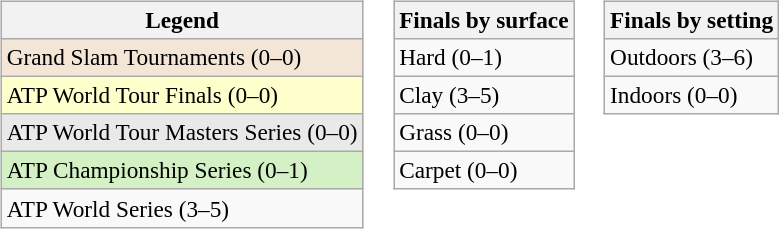<table>
<tr valign=top>
<td><br><table class=wikitable style=font-size:97%>
<tr>
<th>Legend</th>
</tr>
<tr style="background:#f3e6d7;">
<td>Grand Slam Tournaments (0–0)</td>
</tr>
<tr style="background:#ffc;">
<td>ATP World Tour Finals (0–0)</td>
</tr>
<tr style="background:#e9e9e9;">
<td>ATP World Tour Masters Series (0–0)</td>
</tr>
<tr style="background:#d4f1c5;">
<td>ATP Championship Series (0–1)</td>
</tr>
<tr>
<td>ATP World Series (3–5)</td>
</tr>
</table>
</td>
<td><br><table class=wikitable style=font-size:97%>
<tr>
<th>Finals by surface</th>
</tr>
<tr>
<td>Hard (0–1)</td>
</tr>
<tr>
<td>Clay (3–5)</td>
</tr>
<tr>
<td>Grass (0–0)</td>
</tr>
<tr>
<td>Carpet (0–0)</td>
</tr>
</table>
</td>
<td><br><table class=wikitable style=font-size:97%>
<tr>
<th>Finals by setting</th>
</tr>
<tr>
<td>Outdoors (3–6)</td>
</tr>
<tr>
<td>Indoors (0–0)</td>
</tr>
</table>
</td>
</tr>
</table>
